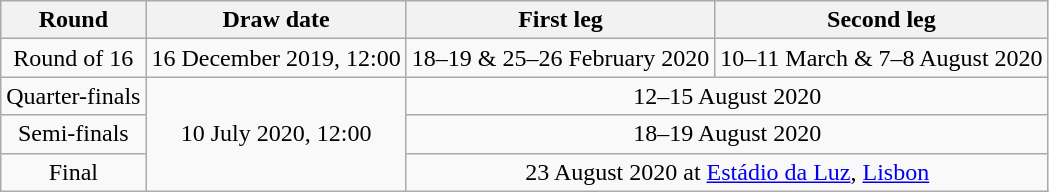<table class="wikitable" style="text-align:center">
<tr>
<th>Round</th>
<th>Draw date</th>
<th>First leg</th>
<th>Second leg</th>
</tr>
<tr>
<td>Round of 16</td>
<td>16 December 2019, 12:00</td>
<td>18–19 & 25–26 February 2020</td>
<td>10–11 March & 7–8 August 2020</td>
</tr>
<tr>
<td>Quarter-finals</td>
<td rowspan="3">10 July 2020, 12:00</td>
<td colspan="2">12–15 August 2020</td>
</tr>
<tr>
<td>Semi-finals</td>
<td colspan="2">18–19 August 2020</td>
</tr>
<tr>
<td>Final</td>
<td colspan="2">23 August 2020 at <a href='#'>Estádio da Luz</a>, <a href='#'>Lisbon</a></td>
</tr>
</table>
